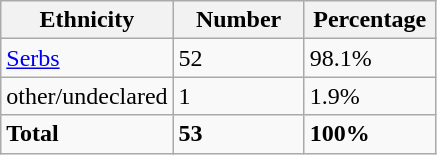<table class="wikitable">
<tr>
<th width="100px">Ethnicity</th>
<th width="80px">Number</th>
<th width="80px">Percentage</th>
</tr>
<tr>
<td><a href='#'>Serbs</a></td>
<td>52</td>
<td>98.1%</td>
</tr>
<tr>
<td>other/undeclared</td>
<td>1</td>
<td>1.9%</td>
</tr>
<tr>
<td><strong>Total</strong></td>
<td><strong>53</strong></td>
<td><strong>100%</strong></td>
</tr>
</table>
